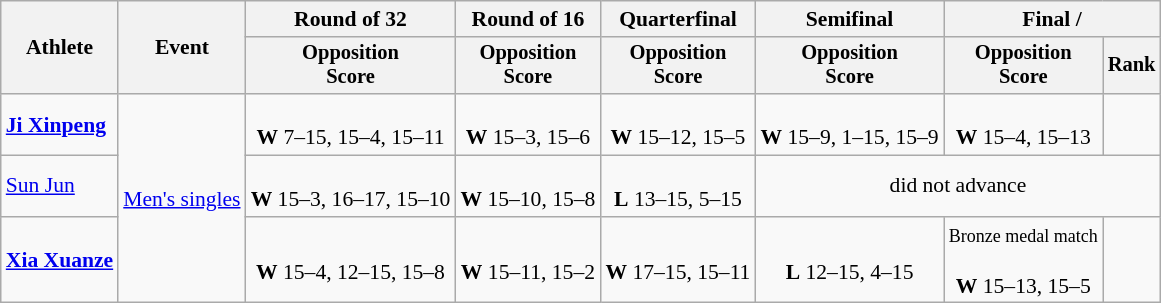<table class=wikitable style="font-size:90%">
<tr>
<th rowspan="2">Athlete</th>
<th rowspan="2">Event</th>
<th>Round of 32</th>
<th>Round of 16</th>
<th>Quarterfinal</th>
<th>Semifinal</th>
<th colspan=2>Final / </th>
</tr>
<tr style="font-size:95%">
<th>Opposition<br>Score</th>
<th>Opposition<br>Score</th>
<th>Opposition<br>Score</th>
<th>Opposition<br>Score</th>
<th>Opposition<br>Score</th>
<th>Rank</th>
</tr>
<tr>
<td align=left><strong><a href='#'>Ji Xinpeng</a></strong></td>
<td rowspan="3" align=left><a href='#'>Men's singles</a></td>
<td align=center><br><strong>W</strong> 7–15, 15–4, 15–11</td>
<td align=center><br><strong>W</strong> 15–3, 15–6</td>
<td align=center><br><strong>W</strong> 15–12, 15–5</td>
<td align=center><br><strong>W</strong> 15–9, 1–15, 15–9</td>
<td align=center><br><strong>W</strong> 15–4, 15–13</td>
<td align=center></td>
</tr>
<tr>
<td align=left><a href='#'>Sun Jun</a></td>
<td align=center><br><strong>W</strong> 15–3, 16–17, 15–10</td>
<td align=center><br><strong>W</strong> 15–10, 15–8</td>
<td align=center><br><strong>L</strong> 13–15, 5–15</td>
<td align=center colspan="3">did not advance</td>
</tr>
<tr>
<td align=left><strong><a href='#'>Xia Xuanze</a></strong></td>
<td align=center><br><strong>W</strong> 15–4, 12–15, 15–8</td>
<td align=center><br><strong>W</strong> 15–11, 15–2</td>
<td align=center><br><strong>W</strong> 17–15, 15–11</td>
<td align=center><br><strong>L</strong> 12–15, 4–15</td>
<td align=center><small>Bronze medal match</small><br><br><strong>W</strong> 15–13, 15–5</td>
<td align=center></td>
</tr>
</table>
